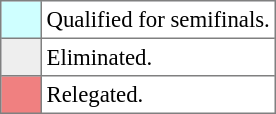<table bgcolor="#f7f8ff" cellpadding="3" cellspacing="0" border="1" style="font-size: 95%; border: gray solid 1px; border-collapse: collapse;text-align:center;">
<tr>
<td style="background:#CFFFFF;" width="20"></td>
<td bgcolor="#ffffff" align="left">Qualified for semifinals.</td>
</tr>
<tr>
<td style="background: #EEEEEE;" width="20"></td>
<td bgcolor="#ffffff" align="left">Eliminated.</td>
</tr>
<tr>
<td style="background: #F08080" width="20"></td>
<td bgcolor="#ffffff" align="left">Relegated.</td>
</tr>
</table>
